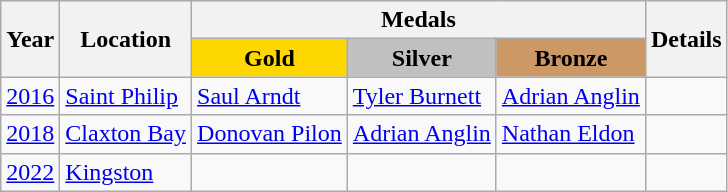<table class="wikitable">
<tr>
<th rowspan="2">Year</th>
<th rowspan="2">Location</th>
<th colspan="3">Medals</th>
<th rowspan="2">Details</th>
</tr>
<tr style="text-align:center;">
<td bgcolor="gold"><strong>Gold</strong></td>
<td bgcolor="silver"><strong>Silver</strong></td>
<td bgcolor="cc9966"><strong>Bronze</strong></td>
</tr>
<tr>
<td><a href='#'>2016</a></td>
<td> <a href='#'>Saint Philip</a></td>
<td> <a href='#'>Saul Arndt</a></td>
<td> <a href='#'>Tyler Burnett</a></td>
<td> <a href='#'>Adrian Anglin</a></td>
<td></td>
</tr>
<tr>
<td><a href='#'>2018</a></td>
<td> <a href='#'>Claxton Bay</a></td>
<td> <a href='#'>Donovan Pilon</a></td>
<td> <a href='#'>Adrian Anglin</a></td>
<td> <a href='#'>Nathan Eldon</a></td>
<td></td>
</tr>
<tr>
<td><a href='#'>2022</a></td>
<td> <a href='#'>Kingston</a></td>
<td></td>
<td></td>
<td></td>
<td></td>
</tr>
</table>
